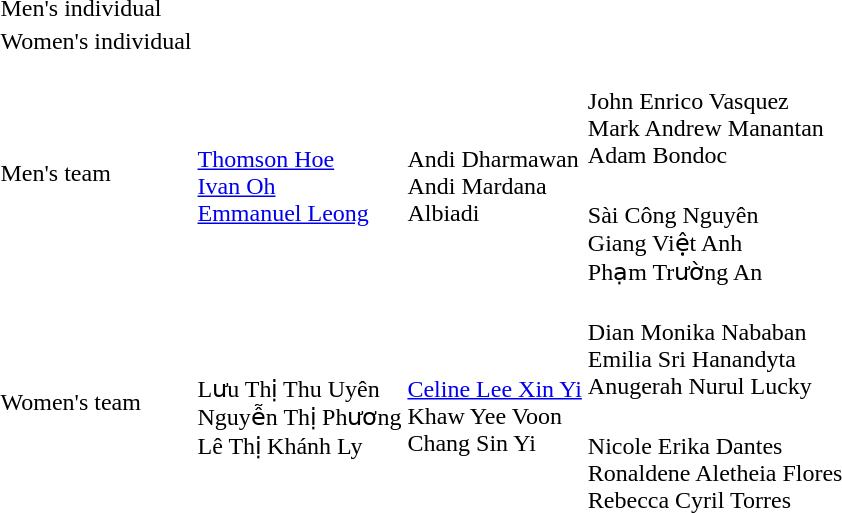<table>
<tr>
<td rowspan=2>Men's individual</td>
<td rowspan=2 nowrap=true></td>
<td rowspan=2></td>
<td></td>
</tr>
<tr>
<td></td>
</tr>
<tr>
<td rowspan=2>Women's individual</td>
<td rowspan=2></td>
<td rowspan=2 nowrap=true></td>
<td></td>
</tr>
<tr>
<td></td>
</tr>
<tr>
<td rowspan=2>Men's team</td>
<td rowspan=2><br><a href='#'>Thomson Hoe</a><br><a href='#'>Ivan Oh</a><br><a href='#'>Emmanuel Leong</a></td>
<td rowspan=2><br>Andi Dharmawan<br>Andi Mardana<br>Albiadi</td>
<td><br>John Enrico Vasquez<br>Mark Andrew Manantan<br>Adam Bondoc</td>
</tr>
<tr>
<td><br>Sài Công Nguyên<br>Giang Việt Anh<br>Phạm Trường An</td>
</tr>
<tr>
<td rowspan=2>Women's team</td>
<td rowspan=2><br>Lưu Thị Thu Uyên<br>Nguyễn Thị Phương<br>Lê Thị Khánh Ly</td>
<td rowspan=2><br><a href='#'>Celine Lee Xin Yi</a><br>Khaw Yee Voon<br>Chang Sin Yi</td>
<td><br>Dian Monika Nababan<br>Emilia Sri Hanandyta<br>Anugerah Nurul Lucky</td>
</tr>
<tr>
<td nowrap=true><br>Nicole Erika Dantes<br>Ronaldene Aletheia Flores<br>Rebecca Cyril Torres</td>
</tr>
<tr>
</tr>
</table>
